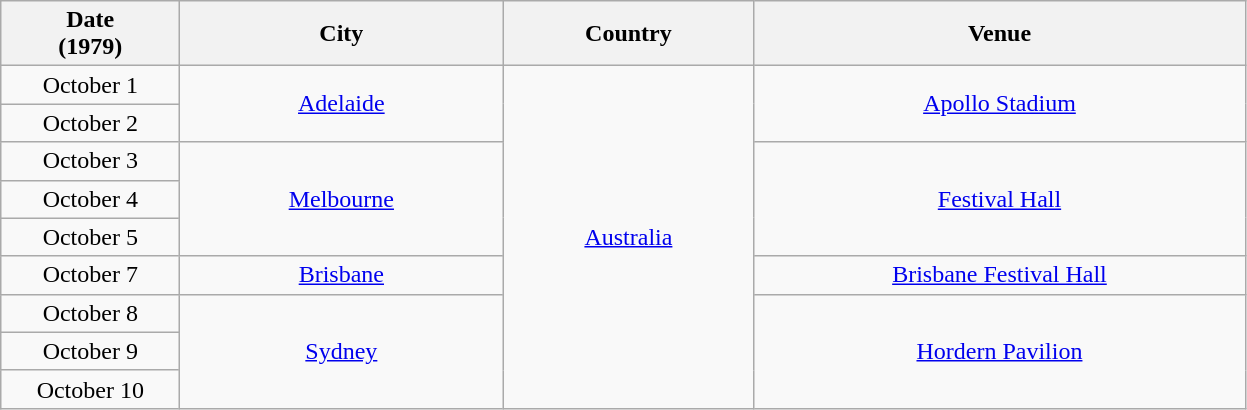<table class="wikitable sortable plainrowheaders" style="text-align:center;">
<tr>
<th scope="col" style="width:7em;">Date<br>(1979)</th>
<th scope="col" style="width:13em;">City</th>
<th scope="col" style="width:10em;">Country</th>
<th scope="col" style="width:20em;">Venue</th>
</tr>
<tr>
<td>October 1</td>
<td rowspan="2"><a href='#'>Adelaide</a></td>
<td rowspan="9"><a href='#'>Australia</a></td>
<td rowspan="2"><a href='#'>Apollo Stadium</a></td>
</tr>
<tr>
<td>October 2</td>
</tr>
<tr>
<td>October 3</td>
<td rowspan="3"><a href='#'>Melbourne</a></td>
<td rowspan="3"><a href='#'>Festival Hall</a></td>
</tr>
<tr>
<td>October 4</td>
</tr>
<tr>
<td>October 5</td>
</tr>
<tr>
<td>October 7</td>
<td><a href='#'>Brisbane</a></td>
<td><a href='#'>Brisbane Festival Hall</a></td>
</tr>
<tr>
<td>October 8</td>
<td rowspan="3"><a href='#'>Sydney</a></td>
<td rowspan="3"><a href='#'>Hordern Pavilion</a></td>
</tr>
<tr>
<td>October 9</td>
</tr>
<tr>
<td>October 10</td>
</tr>
</table>
